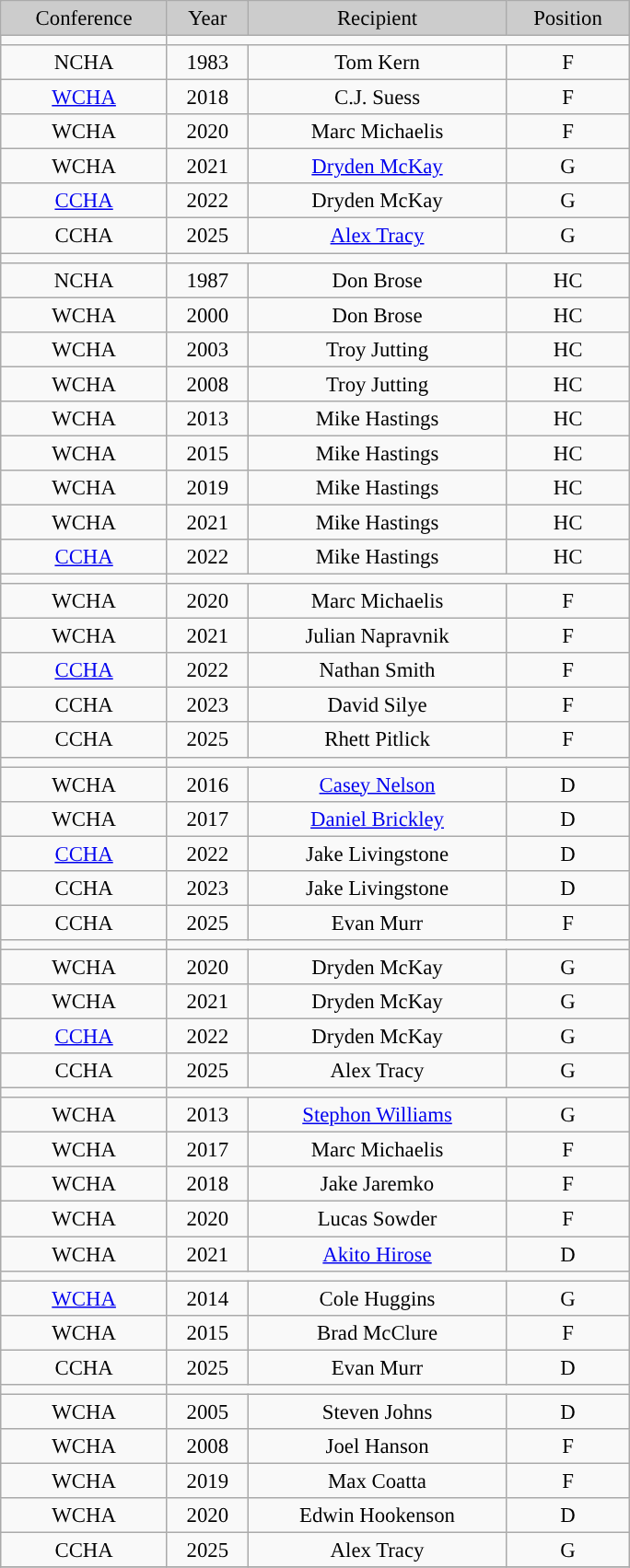<table class="wikitable"; style="text-align:center; font-size: 95%; width:30em">
<tr>
<td style="background:#cccccc;">Conference</td>
<td style="background:#cccccc;">Year</td>
<td style="background:#cccccc;">Recipient</td>
<td style="background:#cccccc;">Position</td>
</tr>
<tr>
<td></td>
</tr>
<tr>
<td>NCHA</td>
<td>1983</td>
<td>Tom Kern</td>
<td>F</td>
</tr>
<tr>
<td><a href='#'>WCHA</a></td>
<td>2018</td>
<td>C.J. Suess</td>
<td>F</td>
</tr>
<tr>
<td>WCHA</td>
<td>2020</td>
<td>Marc Michaelis</td>
<td>F</td>
</tr>
<tr>
<td>WCHA</td>
<td>2021</td>
<td><a href='#'>Dryden McKay</a></td>
<td>G</td>
</tr>
<tr>
<td><a href='#'>CCHA</a></td>
<td>2022</td>
<td>Dryden McKay</td>
<td>G</td>
</tr>
<tr>
<td>CCHA</td>
<td>2025</td>
<td><a href='#'>Alex Tracy</a></td>
<td>G</td>
</tr>
<tr>
<td></td>
</tr>
<tr>
<td>NCHA</td>
<td>1987</td>
<td>Don Brose</td>
<td>HC</td>
</tr>
<tr>
<td>WCHA</td>
<td>2000</td>
<td>Don Brose</td>
<td>HC</td>
</tr>
<tr>
<td>WCHA</td>
<td>2003</td>
<td>Troy Jutting</td>
<td>HC</td>
</tr>
<tr>
<td>WCHA</td>
<td>2008</td>
<td>Troy Jutting</td>
<td>HC</td>
</tr>
<tr>
<td>WCHA</td>
<td>2013</td>
<td>Mike Hastings</td>
<td>HC</td>
</tr>
<tr>
<td>WCHA</td>
<td>2015</td>
<td>Mike Hastings</td>
<td>HC</td>
</tr>
<tr>
<td>WCHA</td>
<td>2019</td>
<td>Mike Hastings</td>
<td>HC</td>
</tr>
<tr>
<td>WCHA</td>
<td>2021</td>
<td>Mike Hastings</td>
<td>HC</td>
</tr>
<tr>
<td><a href='#'>CCHA</a></td>
<td>2022</td>
<td>Mike Hastings</td>
<td>HC</td>
</tr>
<tr>
<td></td>
</tr>
<tr>
<td>WCHA</td>
<td>2020</td>
<td>Marc Michaelis</td>
<td>F</td>
</tr>
<tr>
<td>WCHA</td>
<td>2021</td>
<td>Julian Napravnik</td>
<td>F</td>
</tr>
<tr>
<td><a href='#'>CCHA</a></td>
<td>2022</td>
<td>Nathan Smith</td>
<td>F</td>
</tr>
<tr>
<td>CCHA</td>
<td>2023</td>
<td>David Silye</td>
<td>F</td>
</tr>
<tr>
<td>CCHA</td>
<td>2025</td>
<td>Rhett Pitlick</td>
<td>F</td>
</tr>
<tr>
<td></td>
</tr>
<tr>
<td>WCHA</td>
<td>2016</td>
<td><a href='#'>Casey Nelson</a></td>
<td>D</td>
</tr>
<tr>
<td>WCHA</td>
<td>2017</td>
<td><a href='#'>Daniel Brickley</a></td>
<td>D</td>
</tr>
<tr>
<td><a href='#'>CCHA</a></td>
<td>2022</td>
<td>Jake Livingstone</td>
<td>D</td>
</tr>
<tr>
<td>CCHA</td>
<td>2023</td>
<td>Jake Livingstone</td>
<td>D</td>
</tr>
<tr>
<td>CCHA</td>
<td>2025</td>
<td>Evan Murr</td>
<td>F</td>
</tr>
<tr>
<td></td>
</tr>
<tr>
<td>WCHA</td>
<td>2020</td>
<td>Dryden McKay</td>
<td>G</td>
</tr>
<tr>
<td>WCHA</td>
<td>2021</td>
<td>Dryden McKay</td>
<td>G</td>
</tr>
<tr>
<td><a href='#'>CCHA</a></td>
<td>2022</td>
<td>Dryden McKay</td>
<td>G</td>
</tr>
<tr>
<td>CCHA</td>
<td>2025</td>
<td>Alex Tracy</td>
<td>G</td>
</tr>
<tr>
<td></td>
</tr>
<tr>
<td>WCHA</td>
<td>2013</td>
<td><a href='#'>Stephon Williams</a></td>
<td>G</td>
</tr>
<tr>
<td>WCHA</td>
<td>2017</td>
<td>Marc Michaelis</td>
<td>F</td>
</tr>
<tr>
<td>WCHA</td>
<td>2018</td>
<td>Jake Jaremko</td>
<td>F</td>
</tr>
<tr>
<td>WCHA</td>
<td>2020</td>
<td>Lucas Sowder</td>
<td>F</td>
</tr>
<tr>
<td>WCHA</td>
<td>2021</td>
<td><a href='#'>Akito Hirose</a></td>
<td>D</td>
</tr>
<tr>
<td></td>
</tr>
<tr>
<td><a href='#'>WCHA</a></td>
<td>2014</td>
<td>Cole Huggins</td>
<td>G</td>
</tr>
<tr>
<td>WCHA</td>
<td>2015</td>
<td>Brad McClure</td>
<td>F</td>
</tr>
<tr>
<td>CCHA</td>
<td>2025</td>
<td>Evan Murr</td>
<td>D</td>
</tr>
<tr>
<td></td>
</tr>
<tr>
<td>WCHA</td>
<td>2005</td>
<td>Steven Johns</td>
<td>D</td>
</tr>
<tr>
<td>WCHA</td>
<td>2008</td>
<td>Joel Hanson</td>
<td>F</td>
</tr>
<tr>
<td>WCHA</td>
<td>2019</td>
<td>Max Coatta</td>
<td>F</td>
</tr>
<tr>
<td>WCHA</td>
<td>2020</td>
<td>Edwin Hookenson</td>
<td>D</td>
</tr>
<tr>
<td>CCHA</td>
<td>2025</td>
<td>Alex Tracy</td>
<td>G</td>
</tr>
<tr>
</tr>
</table>
